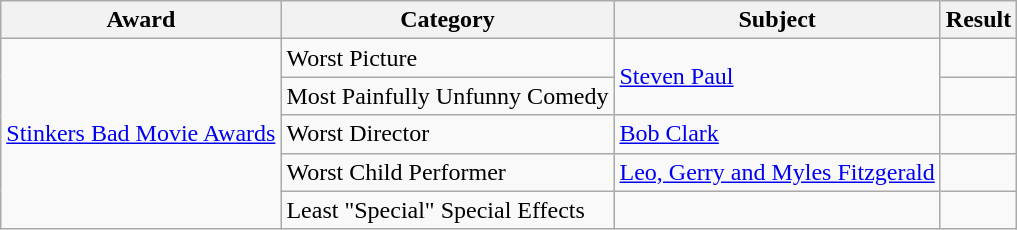<table class="wikitable">
<tr>
<th>Award</th>
<th>Category</th>
<th>Subject</th>
<th>Result</th>
</tr>
<tr>
<td rowspan=5><a href='#'>Stinkers Bad Movie Awards</a></td>
<td>Worst Picture</td>
<td rowspan=2><a href='#'>Steven Paul</a></td>
<td></td>
</tr>
<tr>
<td>Most Painfully Unfunny Comedy</td>
<td></td>
</tr>
<tr>
<td>Worst Director</td>
<td><a href='#'>Bob Clark</a></td>
<td></td>
</tr>
<tr>
<td>Worst Child Performer</td>
<td><a href='#'>Leo, Gerry and Myles Fitzgerald</a></td>
<td></td>
</tr>
<tr>
<td>Least "Special" Special Effects</td>
<td></td>
<td></td>
</tr>
</table>
